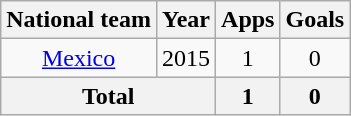<table class="wikitable" style="text-align: center;">
<tr>
<th>National team</th>
<th>Year</th>
<th>Apps</th>
<th>Goals</th>
</tr>
<tr>
<td rowspan="1" valign="center"><a href='#'>Mexico</a></td>
<td>2015</td>
<td>1</td>
<td>0</td>
</tr>
<tr>
<th colspan="2">Total</th>
<th>1</th>
<th>0</th>
</tr>
</table>
